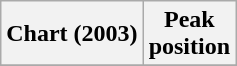<table class="wikitable sortable plainrowheaders">
<tr>
<th scope="col">Chart (2003)</th>
<th scope="col">Peak<br>position</th>
</tr>
<tr>
</tr>
</table>
